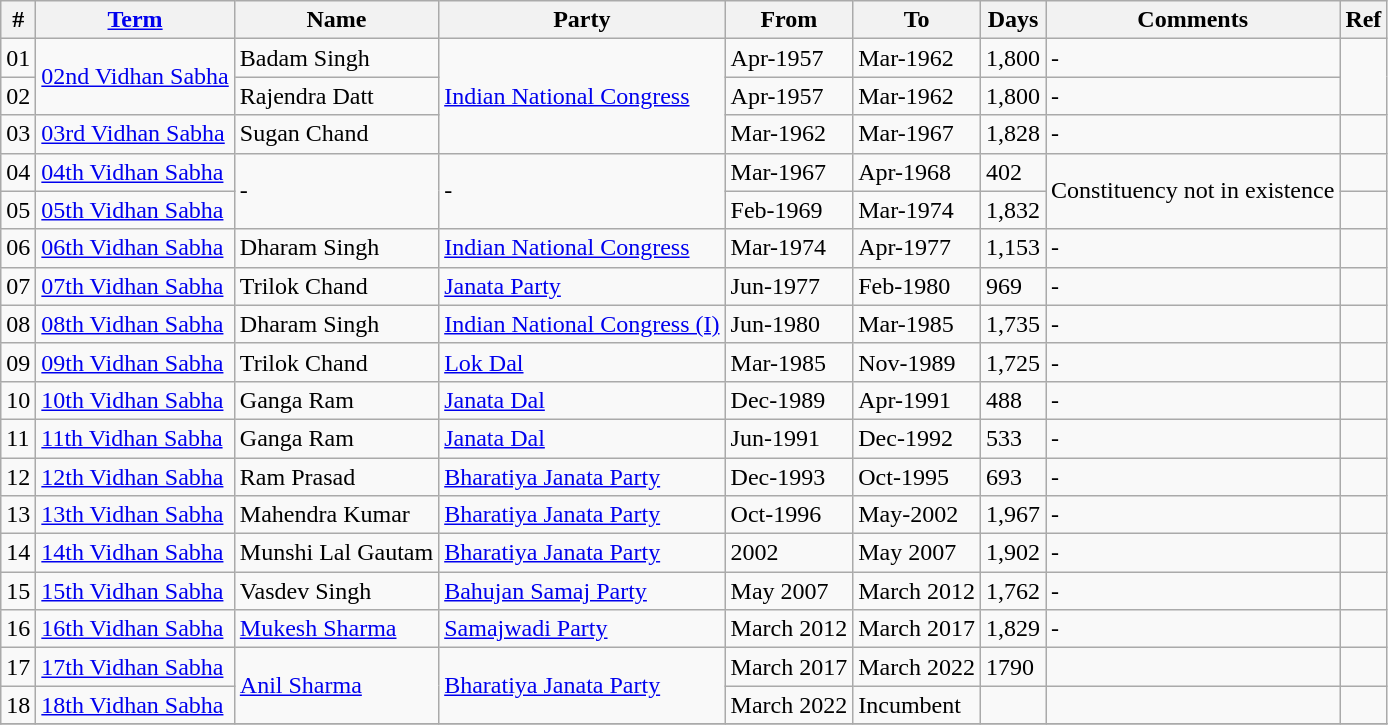<table class="wikitable sortable">
<tr>
<th>#</th>
<th><a href='#'>Term</a></th>
<th>Name</th>
<th>Party</th>
<th>From</th>
<th>To</th>
<th>Days</th>
<th>Comments</th>
<th>Ref</th>
</tr>
<tr>
<td>01</td>
<td rowspan="2"><a href='#'>02nd Vidhan Sabha</a></td>
<td>Badam Singh</td>
<td rowspan="3"><a href='#'>Indian National Congress</a></td>
<td>Apr-1957</td>
<td>Mar-1962</td>
<td>1,800</td>
<td>-</td>
<td rowspan="2"></td>
</tr>
<tr>
<td>02</td>
<td>Rajendra Datt</td>
<td>Apr-1957</td>
<td>Mar-1962</td>
<td>1,800</td>
<td>-</td>
</tr>
<tr>
<td>03</td>
<td><a href='#'>03rd Vidhan Sabha</a></td>
<td>Sugan Chand</td>
<td>Mar-1962</td>
<td>Mar-1967</td>
<td>1,828</td>
<td>-</td>
<td></td>
</tr>
<tr>
<td>04</td>
<td><a href='#'>04th Vidhan Sabha</a></td>
<td rowspan="2">-</td>
<td rowspan="2">-</td>
<td>Mar-1967</td>
<td>Apr-1968</td>
<td>402</td>
<td rowspan="2">Constituency not in existence</td>
<td></td>
</tr>
<tr>
<td>05</td>
<td><a href='#'>05th Vidhan Sabha</a></td>
<td>Feb-1969</td>
<td>Mar-1974</td>
<td>1,832</td>
<td></td>
</tr>
<tr>
<td>06</td>
<td><a href='#'>06th Vidhan Sabha</a></td>
<td>Dharam Singh</td>
<td><a href='#'>Indian National Congress</a></td>
<td>Mar-1974</td>
<td>Apr-1977</td>
<td>1,153</td>
<td>-</td>
<td></td>
</tr>
<tr>
<td>07</td>
<td><a href='#'>07th Vidhan Sabha</a></td>
<td>Trilok Chand</td>
<td><a href='#'>Janata Party</a></td>
<td>Jun-1977</td>
<td>Feb-1980</td>
<td>969</td>
<td>-</td>
<td></td>
</tr>
<tr>
<td>08</td>
<td><a href='#'>08th Vidhan Sabha</a></td>
<td>Dharam Singh</td>
<td><a href='#'>Indian National Congress (I)</a></td>
<td>Jun-1980</td>
<td>Mar-1985</td>
<td>1,735</td>
<td>-</td>
<td></td>
</tr>
<tr>
<td>09</td>
<td><a href='#'>09th Vidhan Sabha</a></td>
<td>Trilok Chand</td>
<td><a href='#'>Lok Dal</a></td>
<td>Mar-1985</td>
<td>Nov-1989</td>
<td>1,725</td>
<td>-</td>
<td></td>
</tr>
<tr>
<td>10</td>
<td><a href='#'>10th Vidhan Sabha</a></td>
<td>Ganga  Ram</td>
<td><a href='#'>Janata Dal</a></td>
<td>Dec-1989</td>
<td>Apr-1991</td>
<td>488</td>
<td>-</td>
<td></td>
</tr>
<tr>
<td>11</td>
<td><a href='#'>11th Vidhan Sabha</a></td>
<td>Ganga Ram</td>
<td><a href='#'>Janata Dal</a></td>
<td>Jun-1991</td>
<td>Dec-1992</td>
<td>533</td>
<td>-</td>
<td></td>
</tr>
<tr>
<td>12</td>
<td><a href='#'>12th Vidhan Sabha</a></td>
<td>Ram Prasad</td>
<td><a href='#'>Bharatiya Janata Party</a></td>
<td>Dec-1993</td>
<td>Oct-1995</td>
<td>693</td>
<td>-</td>
<td></td>
</tr>
<tr>
<td>13</td>
<td><a href='#'>13th Vidhan Sabha</a></td>
<td>Mahendra Kumar</td>
<td><a href='#'>Bharatiya Janata Party</a></td>
<td>Oct-1996</td>
<td>May-2002</td>
<td>1,967</td>
<td>-</td>
<td></td>
</tr>
<tr>
<td>14</td>
<td><a href='#'>14th Vidhan Sabha</a></td>
<td>Munshi Lal Gautam</td>
<td><a href='#'>Bharatiya Janata Party</a></td>
<td>2002</td>
<td>May 2007</td>
<td>1,902</td>
<td>-</td>
<td></td>
</tr>
<tr>
<td>15</td>
<td><a href='#'>15th Vidhan Sabha</a></td>
<td>Vasdev Singh</td>
<td><a href='#'>Bahujan Samaj Party</a></td>
<td>May 2007</td>
<td>March 2012</td>
<td>1,762</td>
<td>-</td>
<td></td>
</tr>
<tr>
<td>16</td>
<td><a href='#'>16th Vidhan Sabha</a></td>
<td><a href='#'>Mukesh Sharma</a></td>
<td><a href='#'>Samajwadi Party</a></td>
<td>March 2012</td>
<td>March 2017</td>
<td>1,829</td>
<td>-</td>
<td></td>
</tr>
<tr>
<td>17</td>
<td><a href='#'>17th Vidhan Sabha</a></td>
<td rowspan="2"><a href='#'>Anil Sharma</a></td>
<td rowspan="2"><a href='#'>Bharatiya Janata Party</a></td>
<td>March 2017</td>
<td>March 2022</td>
<td>1790</td>
<td></td>
<td></td>
</tr>
<tr>
<td>18</td>
<td><a href='#'>18th Vidhan Sabha</a></td>
<td>March 2022</td>
<td>Incumbent</td>
<td></td>
<td></td>
<td></td>
</tr>
<tr>
</tr>
</table>
